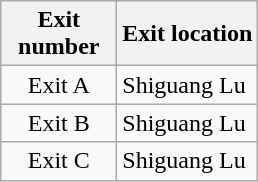<table class="wikitable">
<tr>
<th style="width:70px" colspan="2">Exit number</th>
<th>Exit location</th>
</tr>
<tr>
<td align="center" colspan="2">Exit A</td>
<td>Shiguang Lu</td>
</tr>
<tr>
<td align="center" colspan="2">Exit B</td>
<td>Shiguang Lu</td>
</tr>
<tr>
<td align="center" colspan="2">Exit C</td>
<td>Shiguang Lu</td>
</tr>
</table>
